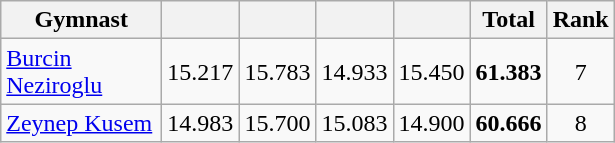<table class="wikitable" style="text-align:center">
<tr>
<th width=100>Gymnast</th>
<th width=20></th>
<th width=20></th>
<th width=20></th>
<th width=20></th>
<th width=20>Total</th>
<th width=20>Rank</th>
</tr>
<tr>
<td align=left><a href='#'>Burcin Neziroglu</a></td>
<td>15.217</td>
<td>15.783</td>
<td>14.933</td>
<td>15.450</td>
<td><strong>61.383</strong></td>
<td>7</td>
</tr>
<tr>
<td align=left><a href='#'>Zeynep Kusem</a></td>
<td>14.983</td>
<td>15.700</td>
<td>15.083</td>
<td>14.900</td>
<td><strong>60.666</strong></td>
<td>8</td>
</tr>
</table>
